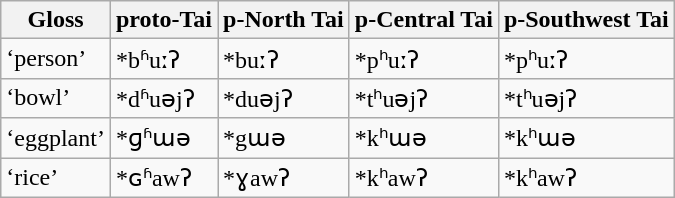<table class="wikitable sortable">
<tr>
<th>Gloss</th>
<th>proto-Tai</th>
<th>p-North Tai</th>
<th>p-Central Tai</th>
<th>p-Southwest Tai</th>
</tr>
<tr>
<td>‘person’</td>
<td>*bʱuːʔ</td>
<td>*buːʔ</td>
<td>*pʰuːʔ</td>
<td>*pʰuːʔ</td>
</tr>
<tr>
<td>‘bowl’</td>
<td>*dʱuəjʔ</td>
<td>*duəjʔ</td>
<td>*tʰuəjʔ</td>
<td>*tʰuəjʔ</td>
</tr>
<tr>
<td>‘eggplant’</td>
<td>*ɡʱɯə</td>
<td>*gɯə</td>
<td>*kʰɯə</td>
<td>*kʰɯə</td>
</tr>
<tr>
<td>‘rice’</td>
<td>*ɢʱawʔ</td>
<td>*ɣawʔ</td>
<td>*kʰawʔ</td>
<td>*kʰawʔ</td>
</tr>
</table>
